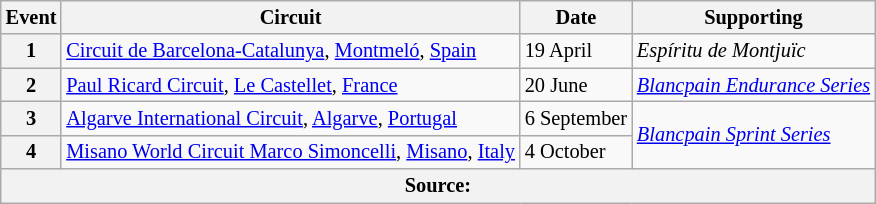<table class="wikitable" style="font-size: 85%;">
<tr>
<th>Event</th>
<th>Circuit</th>
<th>Date</th>
<th>Supporting</th>
</tr>
<tr>
<th>1</th>
<td> <a href='#'>Circuit de Barcelona-Catalunya</a>, <a href='#'>Montmeló</a>, <a href='#'>Spain</a></td>
<td>19 April</td>
<td><em>Espíritu de Montjuïc</em></td>
</tr>
<tr>
<th>2</th>
<td> <a href='#'>Paul Ricard Circuit</a>, <a href='#'>Le Castellet</a>, <a href='#'>France</a></td>
<td>20 June</td>
<td><em><a href='#'>Blancpain Endurance Series</a></em></td>
</tr>
<tr>
<th>3</th>
<td> <a href='#'>Algarve International Circuit</a>, <a href='#'>Algarve</a>, <a href='#'>Portugal</a></td>
<td>6 September</td>
<td rowspan=2><em><a href='#'>Blancpain Sprint Series</a></em></td>
</tr>
<tr>
<th>4</th>
<td> <a href='#'>Misano World Circuit Marco Simoncelli</a>, <a href='#'>Misano</a>, <a href='#'>Italy</a></td>
<td>4 October</td>
</tr>
<tr>
<th colspan=4>Source: </th>
</tr>
</table>
